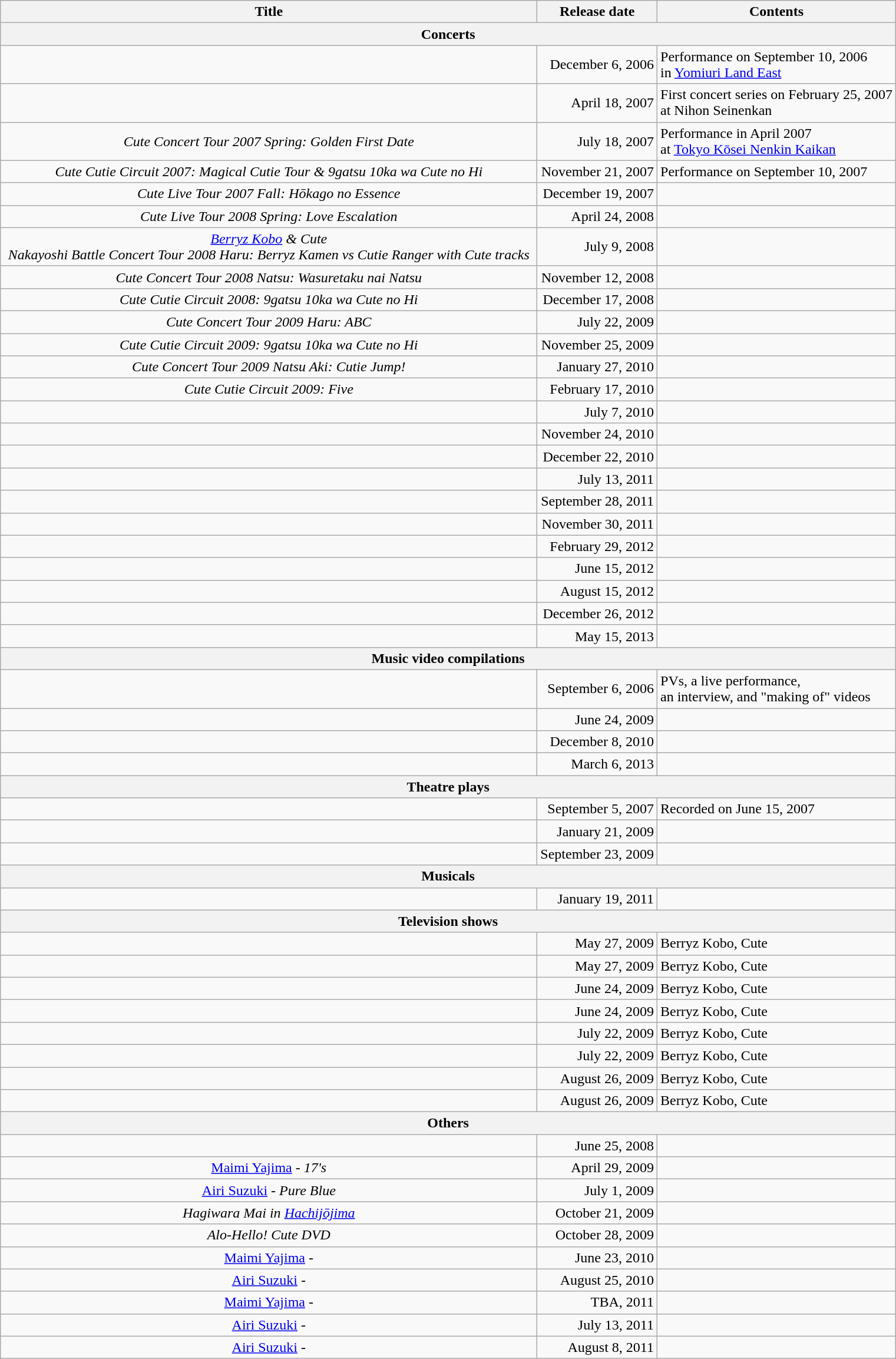<table class="wikitable" style="text-align:center">
<tr>
<th width="600">Title</th>
<th>Release date</th>
<th>Contents</th>
</tr>
<tr>
<th colspan="3">Concerts</th>
</tr>
<tr>
<td></td>
<td align="right">December 6, 2006</td>
<td align="left">Performance on September 10, 2006<br>in <a href='#'>Yomiuri Land East</a></td>
</tr>
<tr>
<td></td>
<td align="right">April 18, 2007</td>
<td align="left">First concert series on February 25, 2007<br> at Nihon Seinenkan</td>
</tr>
<tr>
<td><em>Cute Concert Tour 2007 Spring: Golden First Date</em></td>
<td align="right">July 18, 2007</td>
<td align="left">Performance in April 2007<br> at <a href='#'>Tokyo Kōsei Nenkin Kaikan</a></td>
</tr>
<tr>
<td><em>Cute Cutie Circuit 2007: Magical Cutie Tour & 9gatsu 10ka wa Cute no Hi</em></td>
<td align="right">November 21, 2007</td>
<td align="left">Performance on September 10, 2007</td>
</tr>
<tr>
<td><em>Cute Live Tour 2007 Fall: Hōkago no Essence</em></td>
<td align="right">December 19, 2007</td>
<td></td>
</tr>
<tr>
<td><em>Cute Live Tour 2008 Spring: Love Escalation</em></td>
<td align="right">April 24, 2008</td>
<td></td>
</tr>
<tr>
<td><em><a href='#'>Berryz Kobo</a> & Cute<br>Nakayoshi Battle Concert Tour 2008 Haru: Berryz Kamen vs Cutie Ranger with Cute tracks</em></td>
<td align="right">July 9, 2008</td>
<td></td>
</tr>
<tr>
<td><em>Cute Concert Tour 2008 Natsu: Wasuretaku nai Natsu</em></td>
<td align="right">November 12, 2008</td>
<td></td>
</tr>
<tr>
<td><em>Cute Cutie Circuit 2008: 9gatsu 10ka wa Cute no Hi</em></td>
<td align="right">December 17, 2008</td>
<td></td>
</tr>
<tr>
<td><em>Cute Concert Tour 2009 Haru: ABC</em></td>
<td align="right">July 22, 2009</td>
<td></td>
</tr>
<tr>
<td><em>Cute Cutie Circuit 2009: 9gatsu 10ka wa Cute no Hi</em></td>
<td align="right">November 25, 2009</td>
<td></td>
</tr>
<tr>
<td><em>Cute Concert Tour 2009 Natsu Aki: Cutie Jump!</em></td>
<td align="right">January 27, 2010</td>
<td></td>
</tr>
<tr>
<td><em>Cute Cutie Circuit 2009: Five</em></td>
<td align="right">February 17, 2010</td>
<td></td>
</tr>
<tr>
<td></td>
<td align="right">July 7, 2010</td>
<td></td>
</tr>
<tr>
<td></td>
<td align="right">November 24, 2010</td>
<td></td>
</tr>
<tr>
<td></td>
<td align="right">December 22, 2010</td>
<td></td>
</tr>
<tr>
<td></td>
<td align="right">July 13, 2011</td>
<td></td>
</tr>
<tr>
<td></td>
<td align="right">September 28, 2011</td>
<td></td>
</tr>
<tr>
<td></td>
<td align="right">November 30, 2011</td>
<td></td>
</tr>
<tr>
<td></td>
<td align="right">February 29, 2012</td>
<td></td>
</tr>
<tr>
<td></td>
<td align="right">June 15, 2012</td>
<td></td>
</tr>
<tr>
<td></td>
<td align="right">August 15, 2012</td>
<td></td>
</tr>
<tr>
<td></td>
<td align="right">December 26, 2012</td>
<td></td>
</tr>
<tr>
<td></td>
<td align="right">May 15, 2013</td>
<td></td>
</tr>
<tr>
<th colspan="3">Music video compilations</th>
</tr>
<tr>
<td></td>
<td align="right">September 6, 2006</td>
<td align="left">PVs, a live performance,<br> an interview, and "making of" videos</td>
</tr>
<tr>
<td></td>
<td align="right">June 24, 2009</td>
<td></td>
</tr>
<tr>
<td></td>
<td align="right">December 8, 2010</td>
<td></td>
</tr>
<tr>
<td></td>
<td align="right">March 6, 2013</td>
<td></td>
</tr>
<tr>
<th colspan="3">Theatre plays</th>
</tr>
<tr>
<td></td>
<td align="right">September 5, 2007</td>
<td align="left">Recorded on June 15, 2007</td>
</tr>
<tr>
<td></td>
<td align="right">January 21, 2009</td>
<td align="left"></td>
</tr>
<tr>
<td></td>
<td align="right">September 23, 2009</td>
<td align="left"></td>
</tr>
<tr>
<th colspan="3">Musicals</th>
</tr>
<tr>
<td></td>
<td align="right">January 19, 2011</td>
<td></td>
</tr>
<tr>
<th colspan="3">Television shows</th>
</tr>
<tr>
<td></td>
<td align="right">May 27, 2009</td>
<td align="left">Berryz Kobo, Cute</td>
</tr>
<tr>
<td></td>
<td align="right">May 27, 2009</td>
<td align="left">Berryz Kobo, Cute</td>
</tr>
<tr>
<td></td>
<td align="right">June 24, 2009</td>
<td align="left">Berryz Kobo, Cute</td>
</tr>
<tr>
<td></td>
<td align="right">June 24, 2009</td>
<td align="left">Berryz Kobo, Cute</td>
</tr>
<tr>
<td></td>
<td align="right">July 22, 2009</td>
<td align="left">Berryz Kobo, Cute</td>
</tr>
<tr>
<td></td>
<td align="right">July 22, 2009</td>
<td align="left">Berryz Kobo, Cute</td>
</tr>
<tr>
<td></td>
<td align="right">August 26, 2009</td>
<td align="left">Berryz Kobo, Cute</td>
</tr>
<tr>
<td></td>
<td align="right">August 26, 2009</td>
<td align="left">Berryz Kobo, Cute</td>
</tr>
<tr>
<th colspan="3">Others</th>
</tr>
<tr>
<td></td>
<td align="right">June 25, 2008</td>
<td></td>
</tr>
<tr>
<td><a href='#'>Maimi Yajima</a> - <em>17's</em></td>
<td align="right">April 29, 2009</td>
<td></td>
</tr>
<tr>
<td><a href='#'>Airi Suzuki</a> - <em>Pure Blue</em></td>
<td align="right">July 1, 2009</td>
<td></td>
</tr>
<tr>
<td><em>Hagiwara Mai in <a href='#'>Hachijōjima</a></em></td>
<td align="right">October 21, 2009</td>
<td></td>
</tr>
<tr>
<td><em>Alo-Hello! Cute DVD</em></td>
<td align="right">October 28, 2009</td>
<td></td>
</tr>
<tr>
<td><a href='#'>Maimi Yajima</a> - </td>
<td align="right">June 23, 2010</td>
<td></td>
</tr>
<tr>
<td><a href='#'>Airi Suzuki</a> - </td>
<td align="right">August 25, 2010</td>
<td><br></td>
</tr>
<tr>
<td><a href='#'>Maimi Yajima</a> - </td>
<td align="right">TBA, 2011</td>
<td></td>
</tr>
<tr>
<td><a href='#'>Airi Suzuki</a> - </td>
<td align="right">July 13, 2011</td>
<td></td>
</tr>
<tr>
<td><a href='#'>Airi Suzuki</a> - </td>
<td align="right">August 8, 2011</td>
<td></td>
</tr>
</table>
